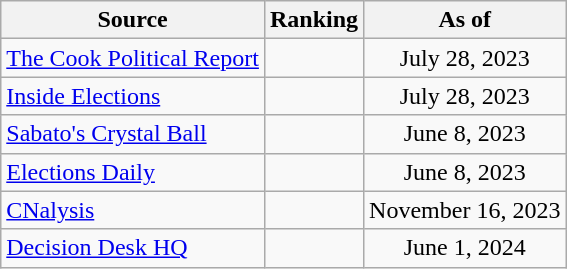<table class="wikitable" style="text-align:center">
<tr>
<th>Source</th>
<th>Ranking</th>
<th>As of</th>
</tr>
<tr>
<td align=left><a href='#'>The Cook Political Report</a></td>
<td></td>
<td>July 28, 2023</td>
</tr>
<tr>
<td align=left><a href='#'>Inside Elections</a></td>
<td></td>
<td>July 28, 2023</td>
</tr>
<tr>
<td align=left><a href='#'>Sabato's Crystal Ball</a></td>
<td></td>
<td>June 8, 2023</td>
</tr>
<tr>
<td align=left><a href='#'>Elections Daily</a></td>
<td></td>
<td>June 8, 2023</td>
</tr>
<tr>
<td align=left><a href='#'>CNalysis</a></td>
<td></td>
<td>November 16, 2023</td>
</tr>
<tr>
<td align=left><a href='#'>Decision Desk HQ</a></td>
<td></td>
<td>June 1, 2024</td>
</tr>
</table>
